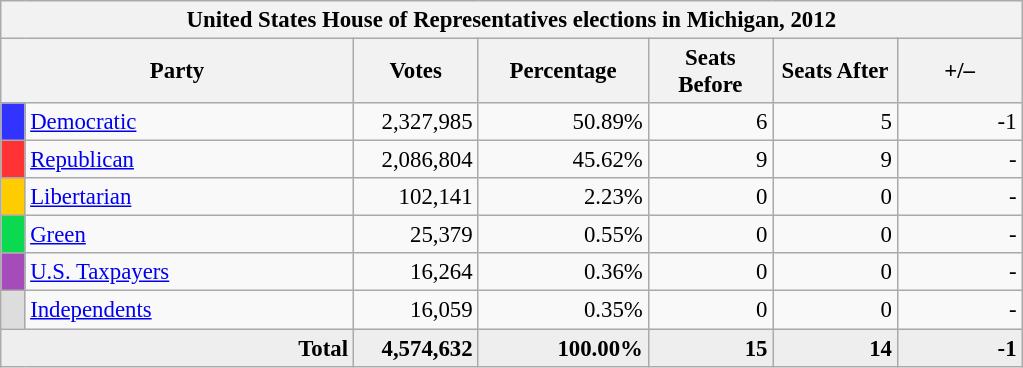<table class="wikitable" style="font-size: 95%;">
<tr>
<th colspan="7">United States House of Representatives elections in Michigan, 2012</th>
</tr>
<tr>
<th colspan=2 style="width: 15em">Party</th>
<th style="width: 5em">Votes</th>
<th style="width: 7em">Percentage</th>
<th style="width: 5em">Seats Before</th>
<th style="width: 5em">Seats After</th>
<th style="width: 5em">+/–</th>
</tr>
<tr>
<th style="background:#33f; width:3px;"></th>
<td style="width: 130px"><a href='#'>Democratic</a></td>
<td style="text-align:right;">2,327,985</td>
<td style="text-align:right;">50.89%</td>
<td style="text-align:right;">6</td>
<td style="text-align:right;">5</td>
<td style="text-align:right;">-1</td>
</tr>
<tr>
<th style="background:#f33; width:3px;"></th>
<td style="width: 130px"><a href='#'>Republican</a></td>
<td style="text-align:right;">2,086,804</td>
<td style="text-align:right;">45.62%</td>
<td style="text-align:right;">9</td>
<td style="text-align:right;">9</td>
<td style="text-align:right;">-</td>
</tr>
<tr>
<th style="background:#fc0; width:3px;"></th>
<td style="width: 130px"><a href='#'>Libertarian</a></td>
<td style="text-align:right;">102,141</td>
<td style="text-align:right;">2.23%</td>
<td style="text-align:right;">0</td>
<td style="text-align:right;">0</td>
<td style="text-align:right;">-</td>
</tr>
<tr>
<th style="background:#0bda51; width:3px;"></th>
<td style="width: 130px"><a href='#'>Green</a></td>
<td style="text-align:right;">25,379</td>
<td style="text-align:right;">0.55%</td>
<td style="text-align:right;">0</td>
<td style="text-align:right;">0</td>
<td style="text-align:right;">-</td>
</tr>
<tr>
<th style="background:#a54cba; width:3px;"></th>
<td style="width: 130px"><a href='#'>U.S. Taxpayers</a></td>
<td style="text-align:right;">16,264</td>
<td style="text-align:right;">0.36%</td>
<td style="text-align:right;">0</td>
<td style="text-align:right;">0</td>
<td style="text-align:right;">-</td>
</tr>
<tr>
<th style="background:#ddd; width:3px;"></th>
<td style="width: 130px"><a href='#'>Independents</a></td>
<td style="text-align:right;">16,059</td>
<td style="text-align:right;">0.35%</td>
<td style="text-align:right;">0</td>
<td style="text-align:right;">0</td>
<td style="text-align:right;">-</td>
</tr>
<tr style="background:#eee; text-align:right;">
<td colspan="2"><strong>Total</strong></td>
<td><strong>4,574,632</strong></td>
<td><strong>100.00%</strong></td>
<td><strong>15</strong></td>
<td><strong>14</strong></td>
<td><strong>-1</strong></td>
</tr>
</table>
